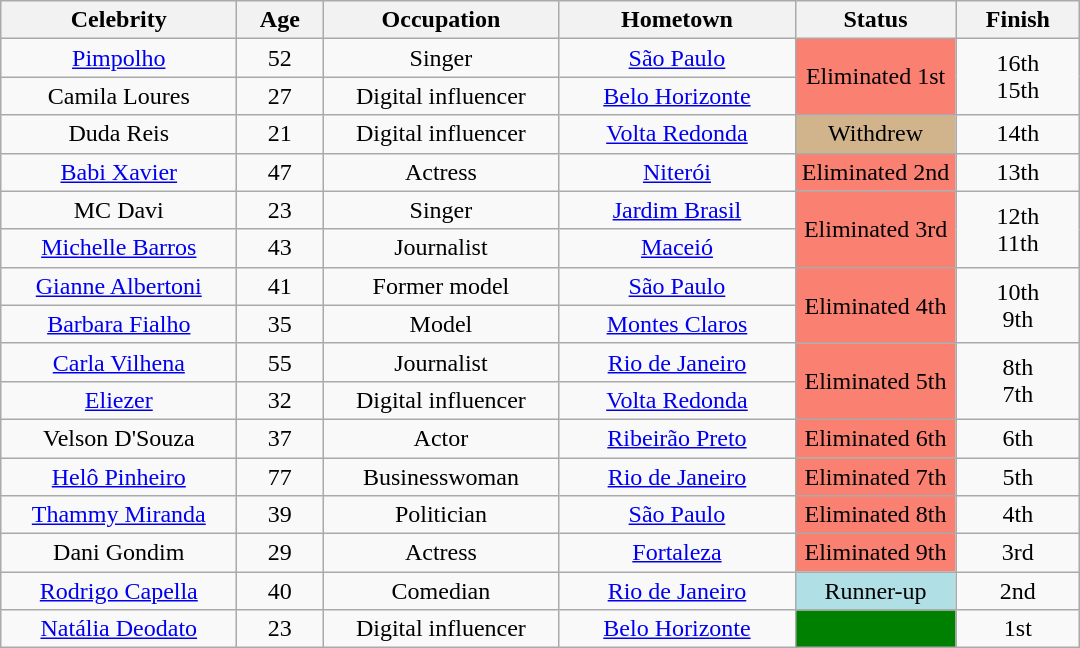<table class="wikitable" style="text-align:center;">
<tr>
<th width=150>Celebrity</th>
<th width=050>Age</th>
<th width=150>Occupation</th>
<th width=150>Hometown</th>
<th width=100>Status</th>
<th width=075>Finish</th>
</tr>
<tr>
<td><a href='#'>Pimpolho</a></td>
<td>52</td>
<td>Singer</td>
<td><a href='#'>São Paulo</a></td>
<td rowspan=2 bgcolor=FA8072>Eliminated 1st</td>
<td rowspan=2>16th<br>15th</td>
</tr>
<tr>
<td>Camila Loures</td>
<td>27</td>
<td>Digital influencer</td>
<td><a href='#'>Belo Horizonte</a></td>
</tr>
<tr>
<td>Duda Reis</td>
<td>21</td>
<td>Digital influencer</td>
<td><a href='#'>Volta Redonda</a></td>
<td bgcolor=D2B48C>Withdrew</td>
<td>14th</td>
</tr>
<tr>
<td><a href='#'>Babi Xavier</a></td>
<td>47</td>
<td>Actress</td>
<td><a href='#'>Niterói</a></td>
<td bgcolor=FA8072>Eliminated 2nd</td>
<td>13th</td>
</tr>
<tr>
<td>MC Davi</td>
<td>23</td>
<td>Singer</td>
<td><a href='#'>Jardim Brasil</a></td>
<td rowspan=2 bgcolor=FA8072>Eliminated 3rd</td>
<td rowspan=2>12th<br>11th</td>
</tr>
<tr>
<td><a href='#'>Michelle Barros</a></td>
<td>43</td>
<td>Journalist</td>
<td><a href='#'>Maceió</a></td>
</tr>
<tr>
<td><a href='#'>Gianne Albertoni</a></td>
<td>41</td>
<td>Former model</td>
<td><a href='#'>São Paulo</a></td>
<td rowspan=2 bgcolor=FA8072>Eliminated 4th</td>
<td rowspan=2>10th<br>9th</td>
</tr>
<tr>
<td><a href='#'>Barbara Fialho</a></td>
<td>35</td>
<td>Model</td>
<td><a href='#'>Montes Claros</a></td>
</tr>
<tr>
<td><a href='#'>Carla Vilhena</a></td>
<td>55</td>
<td>Journalist</td>
<td><a href='#'>Rio de Janeiro</a></td>
<td rowspan=2 bgcolor=FA8072>Eliminated 5th</td>
<td rowspan=2>8th<br>7th</td>
</tr>
<tr>
<td><a href='#'>Eliezer </a></td>
<td>32</td>
<td>Digital influencer</td>
<td><a href='#'>Volta Redonda</a></td>
</tr>
<tr>
<td>Velson D'Souza</td>
<td>37</td>
<td>Actor</td>
<td><a href='#'>Ribeirão Preto</a></td>
<td bgcolor=FA8072>Eliminated 6th</td>
<td>6th</td>
</tr>
<tr>
<td><a href='#'>Helô Pinheiro</a></td>
<td>77</td>
<td>Businesswoman</td>
<td><a href='#'>Rio de Janeiro</a></td>
<td bgcolor=FA8072>Eliminated 7th</td>
<td>5th</td>
</tr>
<tr>
<td><a href='#'>Thammy Miranda</a></td>
<td>39</td>
<td>Politician</td>
<td><a href='#'>São Paulo</a></td>
<td bgcolor=FA8072>Eliminated 8th</td>
<td>4th</td>
</tr>
<tr>
<td>Dani Gondim</td>
<td>29</td>
<td>Actress</td>
<td><a href='#'>Fortaleza</a></td>
<td bgcolor=FA8072>Eliminated 9th</td>
<td>3rd</td>
</tr>
<tr>
<td><a href='#'>Rodrigo Capella</a></td>
<td>40</td>
<td>Comedian</td>
<td><a href='#'>Rio de Janeiro</a></td>
<td bgcolor="B0E0E6">Runner-up</td>
<td>2nd</td>
</tr>
<tr>
<td><a href='#'>Natália Deodato</a></td>
<td>23</td>
<td>Digital influencer</td>
<td><a href='#'>Belo Horizonte</a></td>
<td bgcolor=008000></td>
<td>1st</td>
</tr>
</table>
